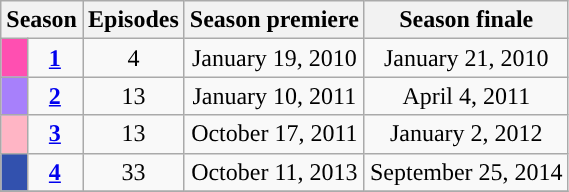<table class="wikitable">
<tr>
<th colspan="2">Season</th>
<th>Episodes</th>
<th>Season premiere</th>
<th>Season finale</th>
</tr>
<tr>
<td bgcolor="FF4FB1" height="10px"></td>
<td align="center"><strong><a href='#'>1</a></strong></td>
<td align="center">4</td>
<td align="center">January 19, 2010</td>
<td align="center">January 21, 2010</td>
</tr>
<tr>
<td bgcolor="A780FB" height="10px"></td>
<td align="center"><strong><a href='#'>2</a></strong></td>
<td align="center">13</td>
<td align="center">January 10, 2011</td>
<td align="center">April 4, 2011</td>
</tr>
<tr>
<td bgcolor="FFB5C5" height="10px"></td>
<td align="center"><strong><a href='#'>3</a></strong></td>
<td align="center">13</td>
<td align="center">October 17, 2011</td>
<td align="center">January 2, 2012</td>
</tr>
<tr>
<td bgcolor="3251AE" height="10px"></td>
<td align="center"><strong><a href='#'>4</a></strong></td>
<td align="center">33</td>
<td align="center">October 11, 2013</td>
<td align="center">September 25, 2014</td>
</tr>
<tr>
</tr>
</table>
